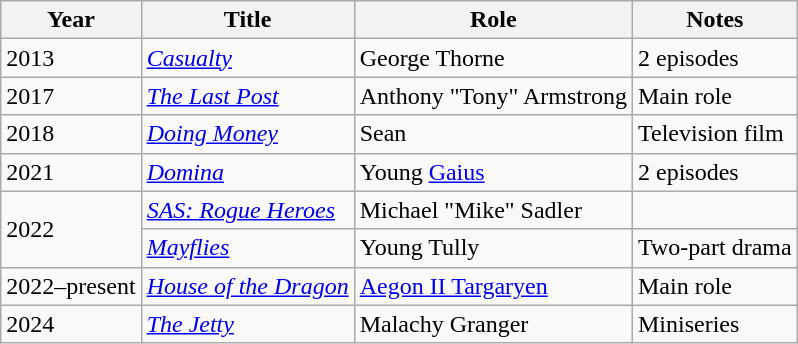<table class="wikitable">
<tr>
<th>Year</th>
<th>Title</th>
<th>Role</th>
<th>Notes</th>
</tr>
<tr>
<td>2013</td>
<td><em><a href='#'>Casualty</a></em></td>
<td>George Thorne</td>
<td>2 episodes</td>
</tr>
<tr>
<td>2017</td>
<td><em><a href='#'>The Last Post</a></em></td>
<td>Anthony "Tony" Armstrong</td>
<td>Main role</td>
</tr>
<tr>
<td>2018</td>
<td><em><a href='#'>Doing Money</a></em></td>
<td>Sean</td>
<td>Television film</td>
</tr>
<tr>
<td>2021</td>
<td><em><a href='#'>Domina</a></em></td>
<td>Young <a href='#'>Gaius</a></td>
<td>2 episodes</td>
</tr>
<tr>
<td rowspan="2">2022</td>
<td><em><a href='#'>SAS: Rogue Heroes</a></em></td>
<td>Michael "Mike" Sadler</td>
<td></td>
</tr>
<tr>
<td><em><a href='#'>Mayflies</a></em></td>
<td>Young Tully</td>
<td>Two-part drama</td>
</tr>
<tr>
<td>2022–present</td>
<td><em><a href='#'>House of the Dragon</a></em></td>
<td><a href='#'>Aegon II Targaryen</a></td>
<td>Main role</td>
</tr>
<tr>
<td>2024</td>
<td><em><a href='#'>The Jetty</a></em></td>
<td>Malachy Granger</td>
<td>Miniseries</td>
</tr>
</table>
